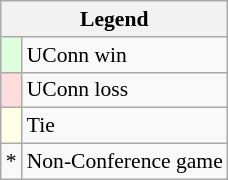<table class="wikitable" style="font-size:90%">
<tr>
<th colspan=2>Legend</th>
</tr>
<tr>
<td style="background:#ddffdd;"> </td>
<td>UConn win</td>
</tr>
<tr>
<td style="background:#ffdddd;"> </td>
<td>UConn loss</td>
</tr>
<tr>
<td style="background:#ffffe6"> </td>
<td>Tie</td>
</tr>
<tr>
<td>*</td>
<td>Non-Conference game</td>
</tr>
</table>
